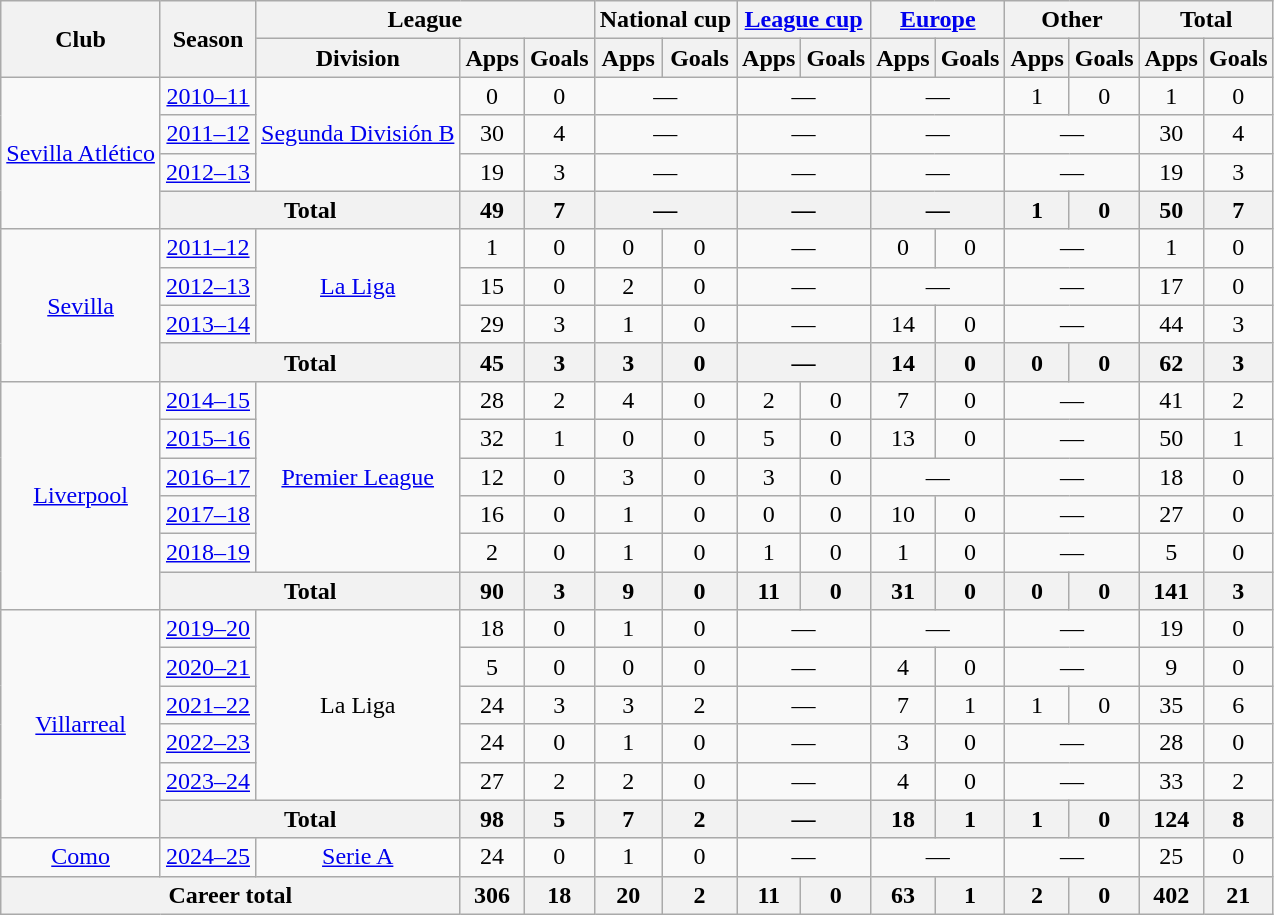<table class=wikitable style="text-align: center">
<tr>
<th rowspan=2>Club</th>
<th rowspan=2>Season</th>
<th colspan=3>League</th>
<th colspan=2>National cup</th>
<th colspan=2><a href='#'>League cup</a></th>
<th colspan=2><a href='#'>Europe</a></th>
<th colspan=2>Other</th>
<th colspan=2>Total</th>
</tr>
<tr>
<th>Division</th>
<th>Apps</th>
<th>Goals</th>
<th>Apps</th>
<th>Goals</th>
<th>Apps</th>
<th>Goals</th>
<th>Apps</th>
<th>Goals</th>
<th>Apps</th>
<th>Goals</th>
<th>Apps</th>
<th>Goals</th>
</tr>
<tr>
<td rowspan=4><a href='#'>Sevilla Atlético</a></td>
<td><a href='#'>2010–11</a></td>
<td rowspan=3><a href='#'>Segunda División B</a></td>
<td>0</td>
<td>0</td>
<td colspan=2>—</td>
<td colspan=2>—</td>
<td colspan=2>—</td>
<td>1</td>
<td>0</td>
<td>1</td>
<td>0</td>
</tr>
<tr>
<td><a href='#'>2011–12</a></td>
<td>30</td>
<td>4</td>
<td colspan=2>—</td>
<td colspan=2>—</td>
<td colspan=2>—</td>
<td colspan=2>—</td>
<td>30</td>
<td>4</td>
</tr>
<tr>
<td><a href='#'>2012–13</a></td>
<td>19</td>
<td>3</td>
<td colspan=2>—</td>
<td colspan=2>—</td>
<td colspan=2>—</td>
<td colspan=2>—</td>
<td>19</td>
<td>3</td>
</tr>
<tr>
<th colspan=2>Total</th>
<th>49</th>
<th>7</th>
<th colspan=2>—</th>
<th colspan=2>—</th>
<th colspan=2>—</th>
<th>1</th>
<th>0</th>
<th>50</th>
<th>7</th>
</tr>
<tr>
<td rowspan=4><a href='#'>Sevilla</a></td>
<td><a href='#'>2011–12</a></td>
<td rowspan=3><a href='#'>La Liga</a></td>
<td>1</td>
<td>0</td>
<td>0</td>
<td>0</td>
<td colspan=2>—</td>
<td>0</td>
<td>0</td>
<td colspan=2>—</td>
<td>1</td>
<td>0</td>
</tr>
<tr>
<td><a href='#'>2012–13</a></td>
<td>15</td>
<td>0</td>
<td>2</td>
<td>0</td>
<td colspan=2>—</td>
<td colspan=2>—</td>
<td colspan=2>—</td>
<td>17</td>
<td>0</td>
</tr>
<tr>
<td><a href='#'>2013–14</a></td>
<td>29</td>
<td>3</td>
<td>1</td>
<td>0</td>
<td colspan=2>—</td>
<td>14</td>
<td>0</td>
<td colspan=2>—</td>
<td>44</td>
<td>3</td>
</tr>
<tr>
<th colspan=2>Total</th>
<th>45</th>
<th>3</th>
<th>3</th>
<th>0</th>
<th colspan=2>—</th>
<th>14</th>
<th>0</th>
<th>0</th>
<th>0</th>
<th>62</th>
<th>3</th>
</tr>
<tr>
<td rowspan=6><a href='#'>Liverpool</a></td>
<td><a href='#'>2014–15</a></td>
<td rowspan=5><a href='#'>Premier League</a></td>
<td>28</td>
<td>2</td>
<td>4</td>
<td>0</td>
<td>2</td>
<td>0</td>
<td>7</td>
<td>0</td>
<td colspan=2>—</td>
<td>41</td>
<td>2</td>
</tr>
<tr>
<td><a href='#'>2015–16</a></td>
<td>32</td>
<td>1</td>
<td>0</td>
<td>0</td>
<td>5</td>
<td>0</td>
<td>13</td>
<td>0</td>
<td colspan=2>—</td>
<td>50</td>
<td>1</td>
</tr>
<tr>
<td><a href='#'>2016–17</a></td>
<td>12</td>
<td>0</td>
<td>3</td>
<td>0</td>
<td>3</td>
<td>0</td>
<td colspan=2>—</td>
<td colspan=2>—</td>
<td>18</td>
<td>0</td>
</tr>
<tr>
<td><a href='#'>2017–18</a></td>
<td>16</td>
<td>0</td>
<td>1</td>
<td>0</td>
<td>0</td>
<td>0</td>
<td>10</td>
<td>0</td>
<td colspan=2>—</td>
<td>27</td>
<td>0</td>
</tr>
<tr>
<td><a href='#'>2018–19</a></td>
<td>2</td>
<td>0</td>
<td>1</td>
<td>0</td>
<td>1</td>
<td>0</td>
<td>1</td>
<td>0</td>
<td colspan=2>—</td>
<td>5</td>
<td>0</td>
</tr>
<tr>
<th colspan=2>Total</th>
<th>90</th>
<th>3</th>
<th>9</th>
<th>0</th>
<th>11</th>
<th>0</th>
<th>31</th>
<th>0</th>
<th>0</th>
<th>0</th>
<th>141</th>
<th>3</th>
</tr>
<tr>
<td rowspan=6><a href='#'>Villarreal</a></td>
<td><a href='#'>2019–20</a></td>
<td rowspan=5>La Liga</td>
<td>18</td>
<td>0</td>
<td>1</td>
<td>0</td>
<td colspan=2>—</td>
<td colspan=2>—</td>
<td colspan=2>—</td>
<td>19</td>
<td>0</td>
</tr>
<tr>
<td><a href='#'>2020–21</a></td>
<td>5</td>
<td>0</td>
<td>0</td>
<td>0</td>
<td colspan=2>—</td>
<td>4</td>
<td>0</td>
<td colspan=2>—</td>
<td>9</td>
<td>0</td>
</tr>
<tr>
<td><a href='#'>2021–22</a></td>
<td>24</td>
<td>3</td>
<td>3</td>
<td>2</td>
<td colspan=2>—</td>
<td>7</td>
<td>1</td>
<td>1</td>
<td>0</td>
<td>35</td>
<td>6</td>
</tr>
<tr>
<td><a href='#'>2022–23</a></td>
<td>24</td>
<td>0</td>
<td>1</td>
<td>0</td>
<td colspan=2>—</td>
<td>3</td>
<td>0</td>
<td colspan=2>—</td>
<td>28</td>
<td>0</td>
</tr>
<tr>
<td><a href='#'>2023–24</a></td>
<td>27</td>
<td>2</td>
<td>2</td>
<td>0</td>
<td colspan=2>—</td>
<td>4</td>
<td>0</td>
<td colspan=2>—</td>
<td>33</td>
<td>2</td>
</tr>
<tr>
<th colspan=2>Total</th>
<th>98</th>
<th>5</th>
<th>7</th>
<th>2</th>
<th colspan=2>—</th>
<th>18</th>
<th>1</th>
<th>1</th>
<th>0</th>
<th>124</th>
<th>8</th>
</tr>
<tr>
<td><a href='#'>Como</a></td>
<td><a href='#'>2024–25</a></td>
<td><a href='#'>Serie A</a></td>
<td>24</td>
<td>0</td>
<td>1</td>
<td>0</td>
<td colspan=2>—</td>
<td colspan=2>—</td>
<td colspan=2>—</td>
<td>25</td>
<td>0</td>
</tr>
<tr>
<th colspan=3>Career total</th>
<th>306</th>
<th>18</th>
<th>20</th>
<th>2</th>
<th>11</th>
<th>0</th>
<th>63</th>
<th>1</th>
<th>2</th>
<th>0</th>
<th>402</th>
<th>21</th>
</tr>
</table>
